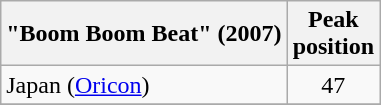<table class="wikitable">
<tr>
<th align="left">"Boom Boom Beat" (2007)</th>
<th align="left">Peak<br>position</th>
</tr>
<tr>
<td align="left">Japan (<a href='#'>Oricon</a>)</td>
<td align="center">47</td>
</tr>
<tr>
</tr>
</table>
